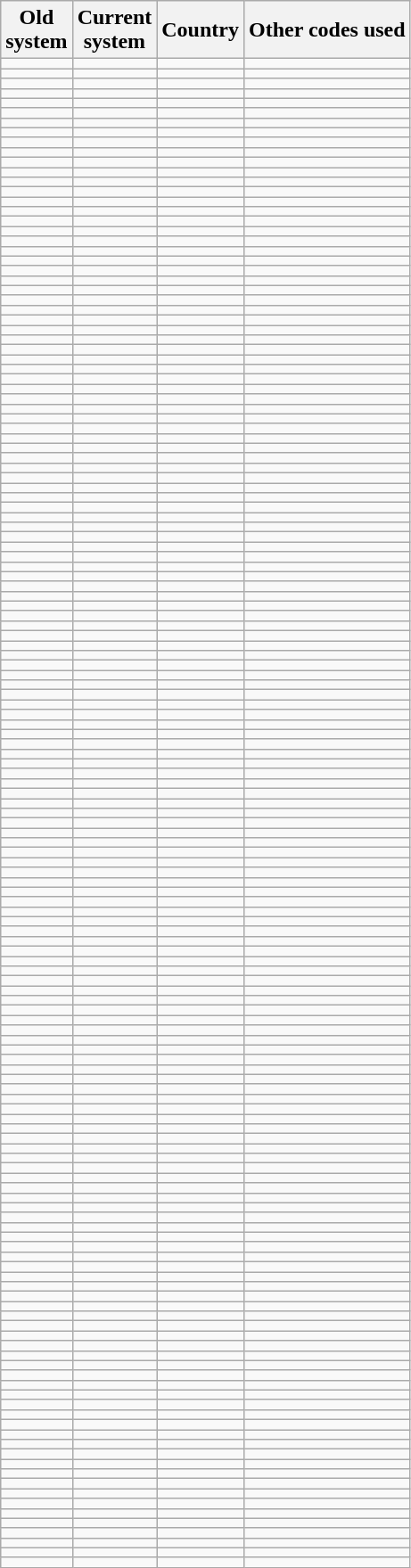<table class="wikitable sortable">
<tr>
<th>Old<br>system</th>
<th>Current<br>system</th>
<th>Country</th>
<th>Other codes used</th>
</tr>
<tr>
<td align=center></td>
<td align=center></td>
<td></td>
<td></td>
</tr>
<tr>
<td align=center></td>
<td align=center></td>
<td></td>
<td></td>
</tr>
<tr>
<td align=center></td>
<td align=center></td>
<td></td>
<td></td>
</tr>
<tr>
<td align=center></td>
<td align=center></td>
<td></td>
<td></td>
</tr>
<tr>
<td align=center></td>
<td align=center></td>
<td></td>
<td></td>
</tr>
<tr>
<td align=center></td>
<td align=center></td>
<td></td>
<td></td>
</tr>
<tr>
<td align=center></td>
<td align=center></td>
<td></td>
<td></td>
</tr>
<tr>
<td align=center></td>
<td align=center></td>
<td></td>
<td></td>
</tr>
<tr>
<td align=center></td>
<td align=center></td>
<td></td>
<td></td>
</tr>
<tr>
<td align=center></td>
<td align=center></td>
<td></td>
<td></td>
</tr>
<tr>
<td align=center></td>
<td align=center></td>
<td></td>
<td></td>
</tr>
<tr>
<td align=center></td>
<td align=center></td>
<td></td>
<td></td>
</tr>
<tr>
<td align=center></td>
<td align=center></td>
<td></td>
<td></td>
</tr>
<tr>
<td align=center></td>
<td align=center></td>
<td></td>
<td></td>
</tr>
<tr>
<td align=center></td>
<td align=center></td>
<td></td>
<td></td>
</tr>
<tr>
<td align=center></td>
<td align=center></td>
<td></td>
<td></td>
</tr>
<tr>
<td align=center></td>
<td align=center></td>
<td></td>
<td></td>
</tr>
<tr>
<td align=center></td>
<td align=center></td>
<td></td>
<td></td>
</tr>
<tr>
<td align=center></td>
<td align=center></td>
<td></td>
<td></td>
</tr>
<tr>
<td align=center></td>
<td align=center></td>
<td></td>
<td></td>
</tr>
<tr>
<td align=center></td>
<td align=center></td>
<td></td>
<td></td>
</tr>
<tr>
<td align=center></td>
<td align=center></td>
<td></td>
<td></td>
</tr>
<tr>
<td align=center></td>
<td align=center></td>
<td></td>
<td></td>
</tr>
<tr>
<td align=center></td>
<td align=center></td>
<td></td>
<td></td>
</tr>
<tr>
<td align=center></td>
<td align=center></td>
<td></td>
<td></td>
</tr>
<tr>
<td align=center></td>
<td align=center></td>
<td></td>
<td></td>
</tr>
<tr>
<td align=center></td>
<td align=center></td>
<td></td>
<td></td>
</tr>
<tr>
<td align=center></td>
<td align=center></td>
<td></td>
<td></td>
</tr>
<tr>
<td align=center></td>
<td align=center></td>
<td></td>
<td></td>
</tr>
<tr>
<td align=center></td>
<td align=center></td>
<td></td>
<td></td>
</tr>
<tr>
<td align=center></td>
<td align=center></td>
<td></td>
<td></td>
</tr>
<tr>
<td align=center></td>
<td align=center></td>
<td></td>
<td></td>
</tr>
<tr>
<td align=center></td>
<td align=center></td>
<td></td>
<td></td>
</tr>
<tr>
<td align=center></td>
<td align=center></td>
<td></td>
<td></td>
</tr>
<tr>
<td align=center></td>
<td align=center></td>
<td></td>
<td></td>
</tr>
<tr>
<td align=center></td>
<td align=center></td>
<td></td>
<td></td>
</tr>
<tr>
<td align=center></td>
<td align=center></td>
<td></td>
<td></td>
</tr>
<tr>
<td align=center></td>
<td align=center></td>
<td></td>
<td></td>
</tr>
<tr>
<td align=center></td>
<td align=center></td>
<td></td>
<td></td>
</tr>
<tr>
<td align=center></td>
<td align=center></td>
<td></td>
<td></td>
</tr>
<tr>
<td align=center></td>
<td align=center></td>
<td></td>
<td></td>
</tr>
<tr>
<td align=center></td>
<td align=center></td>
<td></td>
<td></td>
</tr>
<tr>
<td align=center></td>
<td align=center></td>
<td></td>
<td></td>
</tr>
<tr>
<td align=center></td>
<td align=center></td>
<td></td>
<td></td>
</tr>
<tr>
<td align=center></td>
<td align=center></td>
<td></td>
<td></td>
</tr>
<tr>
<td align=center></td>
<td align=center></td>
<td></td>
<td></td>
</tr>
<tr>
<td align=center></td>
<td align=center></td>
<td></td>
<td></td>
</tr>
<tr>
<td align=center></td>
<td align=center></td>
<td></td>
<td></td>
</tr>
<tr>
<td align=center></td>
<td align=center></td>
<td></td>
<td></td>
</tr>
<tr>
<td align=center></td>
<td align=center></td>
<td></td>
<td></td>
</tr>
<tr>
<td align=center></td>
<td align=center></td>
<td></td>
<td></td>
</tr>
<tr>
<td align=center></td>
<td align=center></td>
<td></td>
<td></td>
</tr>
<tr>
<td align=center></td>
<td align=center></td>
<td></td>
<td></td>
</tr>
<tr>
<td align=center></td>
<td align=center></td>
<td></td>
<td></td>
</tr>
<tr>
<td align=center></td>
<td align=center></td>
<td></td>
<td></td>
</tr>
<tr>
<td align=center></td>
<td align=center></td>
<td></td>
<td></td>
</tr>
<tr>
<td align=center></td>
<td align=center></td>
<td></td>
<td></td>
</tr>
<tr>
<td align=center></td>
<td align=center></td>
<td></td>
<td></td>
</tr>
<tr>
<td align=center></td>
<td align=center></td>
<td></td>
<td></td>
</tr>
<tr>
<td align=center></td>
<td align=center></td>
<td></td>
<td></td>
</tr>
<tr>
<td align=center></td>
<td align=center></td>
<td></td>
<td></td>
</tr>
<tr>
<td align=center></td>
<td align=center></td>
<td></td>
<td></td>
</tr>
<tr>
<td align=center></td>
<td align=center></td>
<td></td>
<td></td>
</tr>
<tr>
<td align=center></td>
<td align=center></td>
<td></td>
<td></td>
</tr>
<tr>
<td align=center></td>
<td align=center></td>
<td></td>
<td></td>
</tr>
<tr>
<td align=center></td>
<td align=center></td>
<td></td>
<td></td>
</tr>
<tr>
<td align=center></td>
<td align=center></td>
<td></td>
<td></td>
</tr>
<tr>
<td align=center></td>
<td align=center></td>
<td></td>
<td></td>
</tr>
<tr>
<td align=center></td>
<td align=center></td>
<td></td>
<td></td>
</tr>
<tr>
<td align=center></td>
<td align=center></td>
<td></td>
<td></td>
</tr>
<tr>
<td align=center></td>
<td align=center></td>
<td></td>
<td></td>
</tr>
<tr>
<td align=center></td>
<td align=center></td>
<td></td>
<td></td>
</tr>
<tr>
<td align=center></td>
<td align=center></td>
<td></td>
<td></td>
</tr>
<tr>
<td align=center></td>
<td align=center></td>
<td></td>
<td></td>
</tr>
<tr>
<td align=center></td>
<td align=center></td>
<td></td>
<td></td>
</tr>
<tr>
<td align=center></td>
<td align=center></td>
<td></td>
<td></td>
</tr>
<tr>
<td align=center></td>
<td align=center></td>
<td></td>
<td></td>
</tr>
<tr>
<td align=center></td>
<td align=center></td>
<td></td>
<td></td>
</tr>
<tr>
<td align=center></td>
<td align=center></td>
<td></td>
<td></td>
</tr>
<tr>
<td align=center></td>
<td align=center></td>
<td></td>
<td></td>
</tr>
<tr>
<td align=center></td>
<td align=center></td>
<td></td>
<td></td>
</tr>
<tr>
<td align=center></td>
<td align=center></td>
<td></td>
<td></td>
</tr>
<tr>
<td align=center></td>
<td align=center></td>
<td></td>
<td></td>
</tr>
<tr>
<td align=center></td>
<td align=center></td>
<td></td>
<td></td>
</tr>
<tr>
<td align=center></td>
<td align=center></td>
<td></td>
<td></td>
</tr>
<tr>
<td align=center></td>
<td align=center></td>
<td></td>
<td></td>
</tr>
<tr>
<td align=center></td>
<td align=center></td>
<td></td>
<td></td>
</tr>
<tr>
<td align=center></td>
<td align=center></td>
<td></td>
<td></td>
</tr>
<tr>
<td align=center></td>
<td align=center></td>
<td></td>
<td></td>
</tr>
<tr>
<td align=center></td>
<td align=center></td>
<td></td>
<td></td>
</tr>
<tr>
<td align=center></td>
<td align=center></td>
<td></td>
<td></td>
</tr>
<tr>
<td align=center></td>
<td align=center></td>
<td></td>
<td></td>
</tr>
<tr>
<td align=center></td>
<td align=center></td>
<td></td>
<td></td>
</tr>
<tr>
<td align=center></td>
<td align=center></td>
<td></td>
<td></td>
</tr>
<tr>
<td align=center></td>
<td align=center></td>
<td></td>
<td></td>
</tr>
<tr>
<td align=center></td>
<td align=center></td>
<td></td>
<td></td>
</tr>
<tr>
<td align=center></td>
<td align=center></td>
<td></td>
<td></td>
</tr>
<tr>
<td align=center></td>
<td align=center></td>
<td></td>
<td></td>
</tr>
<tr>
<td align=center></td>
<td align=center></td>
<td></td>
<td></td>
</tr>
<tr>
<td align=center></td>
<td align=center></td>
<td></td>
<td></td>
</tr>
<tr>
<td align=center></td>
<td align=center></td>
<td></td>
<td></td>
</tr>
<tr>
<td align=center></td>
<td align=center></td>
<td></td>
<td></td>
</tr>
<tr>
<td align=center></td>
<td align=center></td>
<td></td>
<td></td>
</tr>
<tr>
<td align=center></td>
<td align=center></td>
<td></td>
<td></td>
</tr>
<tr>
<td align=center></td>
<td align=center></td>
<td></td>
<td></td>
</tr>
<tr>
<td align=center></td>
<td align=center></td>
<td></td>
<td></td>
</tr>
<tr>
<td align=center></td>
<td align=center></td>
<td></td>
<td></td>
</tr>
<tr>
<td align=center></td>
<td align=center></td>
<td></td>
<td></td>
</tr>
<tr>
<td align=center></td>
<td align=center></td>
<td></td>
<td></td>
</tr>
<tr>
<td align=center></td>
<td align=center></td>
<td></td>
<td></td>
</tr>
<tr>
<td align=center></td>
<td align=center></td>
<td></td>
<td></td>
</tr>
<tr>
<td align=center></td>
<td align=center></td>
<td></td>
<td></td>
</tr>
<tr>
<td align=center></td>
<td align=center></td>
<td></td>
<td></td>
</tr>
<tr>
<td align=center></td>
<td align=center></td>
<td></td>
<td></td>
</tr>
<tr>
<td align=center></td>
<td align=center></td>
<td></td>
<td></td>
</tr>
<tr>
<td align=center></td>
<td align=center></td>
<td></td>
<td></td>
</tr>
<tr>
<td align=center></td>
<td align=center></td>
<td></td>
<td></td>
</tr>
<tr>
<td align=center></td>
<td align=center></td>
<td></td>
<td></td>
</tr>
<tr>
<td align=center></td>
<td align=center></td>
<td></td>
<td></td>
</tr>
<tr>
<td align=center></td>
<td align=center></td>
<td></td>
<td></td>
</tr>
<tr>
<td align=center></td>
<td align=center></td>
<td></td>
<td></td>
</tr>
<tr>
<td align=center></td>
<td align=center></td>
<td></td>
<td></td>
</tr>
<tr>
<td align=center></td>
<td align=center></td>
<td></td>
<td></td>
</tr>
<tr>
<td align=center></td>
<td align=center></td>
<td></td>
<td></td>
</tr>
<tr>
<td align=center></td>
<td align=center></td>
<td></td>
<td></td>
</tr>
<tr>
<td align=center></td>
<td align=center></td>
<td></td>
<td></td>
</tr>
<tr>
<td align=center></td>
<td align=center></td>
<td></td>
<td></td>
</tr>
<tr>
<td align=center></td>
<td align=center></td>
<td></td>
<td></td>
</tr>
<tr>
<td align=center></td>
<td align=center></td>
<td></td>
<td></td>
</tr>
<tr>
<td align=center></td>
<td align=center></td>
<td></td>
<td></td>
</tr>
<tr>
<td align=center></td>
<td align=center></td>
<td></td>
<td></td>
</tr>
<tr>
<td align=center></td>
<td align=center></td>
<td></td>
<td></td>
</tr>
<tr>
<td align=center></td>
<td align=center></td>
<td></td>
<td></td>
</tr>
<tr>
<td align=center></td>
<td align=center></td>
<td></td>
<td></td>
</tr>
<tr>
<td align=center></td>
<td align=center></td>
<td></td>
<td></td>
</tr>
<tr>
<td align=center></td>
<td align=center></td>
<td></td>
<td></td>
</tr>
<tr>
<td align=center></td>
<td align=center></td>
<td></td>
<td></td>
</tr>
<tr>
<td align=center></td>
<td align=center></td>
<td></td>
<td></td>
</tr>
<tr>
<td align=center></td>
<td align=center></td>
<td></td>
<td></td>
</tr>
<tr>
<td align=center></td>
<td align=center></td>
<td></td>
<td></td>
</tr>
<tr>
<td align=center></td>
<td align=center></td>
<td></td>
<td></td>
</tr>
<tr>
<td align=center></td>
<td align=center></td>
<td></td>
<td></td>
</tr>
<tr>
<td align=center></td>
<td align=center></td>
<td></td>
<td></td>
</tr>
<tr>
<td align=center></td>
<td align=center></td>
<td></td>
<td></td>
</tr>
<tr>
<td align=center></td>
<td align=center></td>
<td></td>
<td></td>
</tr>
<tr>
<td align=center></td>
<td align=center></td>
<td></td>
<td></td>
</tr>
<tr>
<td align=center></td>
<td align=center></td>
<td></td>
<td></td>
</tr>
<tr>
<td align=center></td>
<td align=center></td>
<td></td>
<td></td>
</tr>
<tr>
<td align=center></td>
<td align=center></td>
<td></td>
<td></td>
</tr>
<tr>
<td align=center></td>
<td align=center></td>
<td></td>
<td></td>
</tr>
<tr>
<td align=center></td>
<td align=center></td>
<td></td>
<td></td>
</tr>
<tr>
<td align=center></td>
<td align=center></td>
<td></td>
<td></td>
</tr>
<tr>
<td align=center></td>
<td align=center></td>
<td></td>
<td></td>
</tr>
</table>
